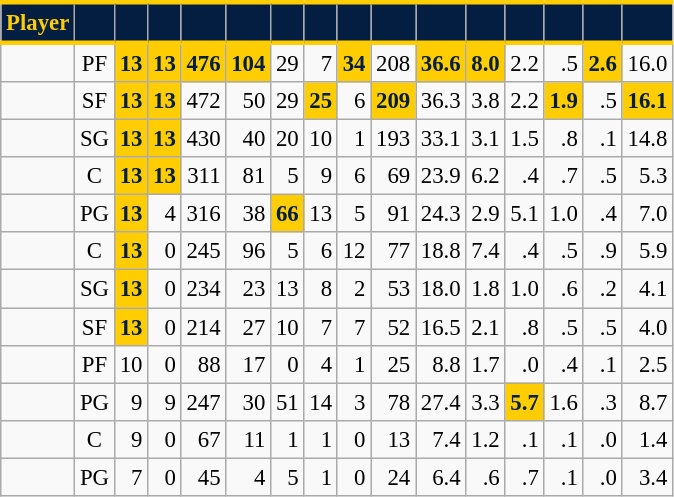<table class="wikitable sortable" style="font-size: 95%; text-align:right;">
<tr>
<th style="background:#041E42; color:#FFCD00; border-top:#FFCD00 3px solid; border-bottom:#FFCD00 3px solid;">Player</th>
<th style="background:#041E42; color:#FFCD00; border-top:#FFCD00 3px solid; border-bottom:#FFCD00 3px solid;"></th>
<th style="background:#041E42; color:#FFCD00; border-top:#FFCD00 3px solid; border-bottom:#FFCD00 3px solid;"></th>
<th style="background:#041E42; color:#FFCD00; border-top:#FFCD00 3px solid; border-bottom:#FFCD00 3px solid;"></th>
<th style="background:#041E42; color:#FFCD00; border-top:#FFCD00 3px solid; border-bottom:#FFCD00 3px solid;"></th>
<th style="background:#041E42; color:#FFCD00; border-top:#FFCD00 3px solid; border-bottom:#FFCD00 3px solid;"></th>
<th style="background:#041E42; color:#FFCD00; border-top:#FFCD00 3px solid; border-bottom:#FFCD00 3px solid;"></th>
<th style="background:#041E42; color:#FFCD00; border-top:#FFCD00 3px solid; border-bottom:#FFCD00 3px solid;"></th>
<th style="background:#041E42; color:#FFCD00; border-top:#FFCD00 3px solid; border-bottom:#FFCD00 3px solid;"></th>
<th style="background:#041E42; color:#FFCD00; border-top:#FFCD00 3px solid; border-bottom:#FFCD00 3px solid;"></th>
<th style="background:#041E42; color:#FFCD00; border-top:#FFCD00 3px solid; border-bottom:#FFCD00 3px solid;"></th>
<th style="background:#041E42; color:#FFCD00; border-top:#FFCD00 3px solid; border-bottom:#FFCD00 3px solid;"></th>
<th style="background:#041E42; color:#FFCD00; border-top:#FFCD00 3px solid; border-bottom:#FFCD00 3px solid;"></th>
<th style="background:#041E42; color:#FFCD00; border-top:#FFCD00 3px solid; border-bottom:#FFCD00 3px solid;"></th>
<th style="background:#041E42; color:#FFCD00; border-top:#FFCD00 3px solid; border-bottom:#FFCD00 3px solid;"></th>
<th style="background:#041E42; color:#FFCD00; border-top:#FFCD00 3px solid; border-bottom:#FFCD00 3px solid;"></th>
</tr>
<tr>
<td style="text-align:left;"></td>
<td style="text-align:center;">PF</td>
<td style="background:#FFCD00; color:#041E42;"><strong>13</strong></td>
<td style="background:#FFCD00; color:#041E42;"><strong>13</strong></td>
<td style="background:#FFCD00; color:#041E42;"><strong>476</strong></td>
<td style="background:#FFCD00; color:#041E42;"><strong>104</strong></td>
<td>29</td>
<td>7</td>
<td style="background:#FFCD00; color:#041E42;"><strong>34</strong></td>
<td>208</td>
<td style="background:#FFCD00; color:#041E42;"><strong>36.6</strong></td>
<td style="background:#FFCD00; color:#041E42;"><strong>8.0</strong></td>
<td>2.2</td>
<td>.5</td>
<td style="background:#FFCD00; color:#041E42;"><strong>2.6</strong></td>
<td>16.0</td>
</tr>
<tr>
<td style="text-align:left;"></td>
<td style="text-align:center;">SF</td>
<td style="background:#FFCD00; color:#041E42;"><strong>13</strong></td>
<td style="background:#FFCD00; color:#041E42;"><strong>13</strong></td>
<td>472</td>
<td>50</td>
<td>29</td>
<td style="background:#FFCD00; color:#041E42;"><strong>25</strong></td>
<td>6</td>
<td style="background:#FFCD00; color:#041E42;"><strong>209</strong></td>
<td>36.3</td>
<td>3.8</td>
<td>2.2</td>
<td style="background:#FFCD00; color:#041E42;"><strong>1.9</strong></td>
<td>.5</td>
<td style="background:#FFCD00; color:#041E42;"><strong>16.1</strong></td>
</tr>
<tr>
<td style="text-align:left;"></td>
<td style="text-align:center;">SG</td>
<td style="background:#FFCD00; color:#041E42;"><strong>13</strong></td>
<td style="background:#FFCD00; color:#041E42;"><strong>13</strong></td>
<td>430</td>
<td>40</td>
<td>20</td>
<td>10</td>
<td>1</td>
<td>193</td>
<td>33.1</td>
<td>3.1</td>
<td>1.5</td>
<td>.8</td>
<td>.1</td>
<td>14.8</td>
</tr>
<tr>
<td style="text-align:left;"></td>
<td style="text-align:center;">C</td>
<td style="background:#FFCD00; color:#041E42;"><strong>13</strong></td>
<td style="background:#FFCD00; color:#041E42;"><strong>13</strong></td>
<td>311</td>
<td>81</td>
<td>5</td>
<td>9</td>
<td>6</td>
<td>69</td>
<td>23.9</td>
<td>6.2</td>
<td>.4</td>
<td>.7</td>
<td>.5</td>
<td>5.3</td>
</tr>
<tr>
<td style="text-align:left;"></td>
<td style="text-align:center;">PG</td>
<td style="background:#FFCD00; color:#041E42;"><strong>13</strong></td>
<td>4</td>
<td>316</td>
<td>38</td>
<td style="background:#FFCD00; color:#041E42;"><strong>66</strong></td>
<td>13</td>
<td>5</td>
<td>91</td>
<td>24.3</td>
<td>2.9</td>
<td>5.1</td>
<td>1.0</td>
<td>.4</td>
<td>7.0</td>
</tr>
<tr>
<td style="text-align:left;"></td>
<td style="text-align:center;">C</td>
<td style="background:#FFCD00; color:#041E42;"><strong>13</strong></td>
<td>0</td>
<td>245</td>
<td>96</td>
<td>5</td>
<td>6</td>
<td>12</td>
<td>77</td>
<td>18.8</td>
<td>7.4</td>
<td>.4</td>
<td>.5</td>
<td>.9</td>
<td>5.9</td>
</tr>
<tr>
<td style="text-align:left;"></td>
<td style="text-align:center;">SG</td>
<td style="background:#FFCD00; color:#041E42;"><strong>13</strong></td>
<td>0</td>
<td>234</td>
<td>23</td>
<td>13</td>
<td>8</td>
<td>2</td>
<td>53</td>
<td>18.0</td>
<td>1.8</td>
<td>1.0</td>
<td>.6</td>
<td>.2</td>
<td>4.1</td>
</tr>
<tr>
<td style="text-align:left;"></td>
<td style="text-align:center;">SF</td>
<td style="background:#FFCD00; color:#041E42;"><strong>13</strong></td>
<td>0</td>
<td>214</td>
<td>27</td>
<td>10</td>
<td>7</td>
<td>7</td>
<td>52</td>
<td>16.5</td>
<td>2.1</td>
<td>.8</td>
<td>.5</td>
<td>.5</td>
<td>4.0</td>
</tr>
<tr>
<td style="text-align:left;"></td>
<td style="text-align:center;">PF</td>
<td>10</td>
<td>0</td>
<td>88</td>
<td>17</td>
<td>0</td>
<td>4</td>
<td>1</td>
<td>25</td>
<td>8.8</td>
<td>1.7</td>
<td>.0</td>
<td>.4</td>
<td>.1</td>
<td>2.5</td>
</tr>
<tr>
<td style="text-align:left;"></td>
<td style="text-align:center;">PG</td>
<td>9</td>
<td>9</td>
<td>247</td>
<td>30</td>
<td>51</td>
<td>14</td>
<td>3</td>
<td>78</td>
<td>27.4</td>
<td>3.3</td>
<td style="background:#FFCD00; color:#041E42;"><strong>5.7</strong></td>
<td>1.6</td>
<td>.3</td>
<td>8.7</td>
</tr>
<tr>
<td style="text-align:left;"></td>
<td style="text-align:center;">C</td>
<td>9</td>
<td>0</td>
<td>67</td>
<td>11</td>
<td>1</td>
<td>1</td>
<td>0</td>
<td>13</td>
<td>7.4</td>
<td>1.2</td>
<td>.1</td>
<td>.1</td>
<td>.0</td>
<td>1.4</td>
</tr>
<tr>
<td style="text-align:left;"></td>
<td style="text-align:center;">PG</td>
<td>7</td>
<td>0</td>
<td>45</td>
<td>4</td>
<td>5</td>
<td>1</td>
<td>0</td>
<td>24</td>
<td>6.4</td>
<td>.6</td>
<td>.7</td>
<td>.1</td>
<td>.0</td>
<td>3.4</td>
</tr>
</table>
